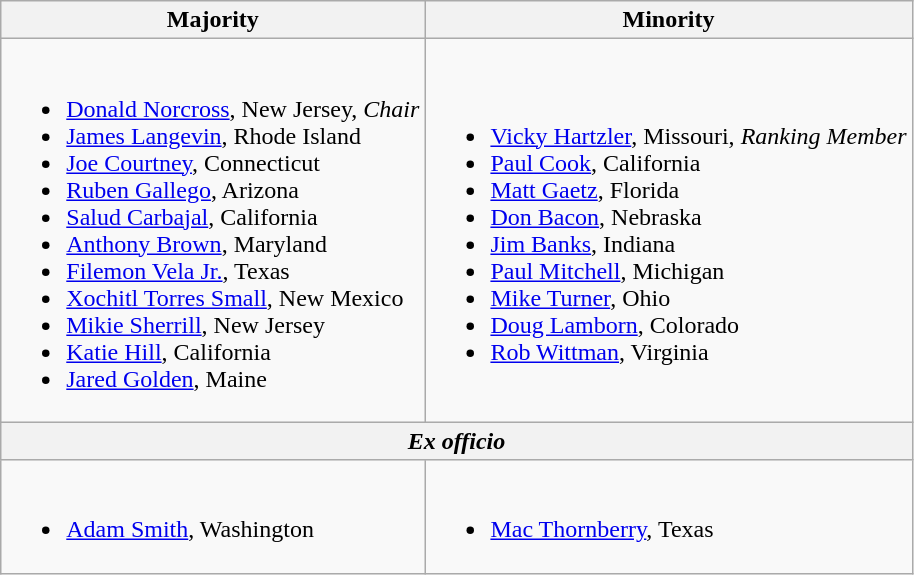<table class=wikitable>
<tr>
<th>Majority</th>
<th>Minority</th>
</tr>
<tr>
<td><br><ul><li><a href='#'>Donald Norcross</a>, New Jersey, <em>Chair</em></li><li><a href='#'>James Langevin</a>, Rhode Island</li><li><a href='#'>Joe Courtney</a>, Connecticut</li><li><a href='#'>Ruben Gallego</a>, Arizona</li><li><a href='#'>Salud Carbajal</a>, California</li><li><a href='#'>Anthony Brown</a>, Maryland</li><li><a href='#'>Filemon Vela Jr.</a>, Texas</li><li><a href='#'>Xochitl Torres Small</a>, New Mexico</li><li><a href='#'>Mikie Sherrill</a>, New Jersey</li><li><a href='#'>Katie Hill</a>, California</li><li><a href='#'>Jared Golden</a>, Maine</li></ul></td>
<td><br><ul><li><a href='#'>Vicky Hartzler</a>, Missouri, <em>Ranking Member</em></li><li><a href='#'>Paul Cook</a>, California</li><li><a href='#'>Matt Gaetz</a>, Florida</li><li><a href='#'>Don Bacon</a>, Nebraska</li><li><a href='#'>Jim Banks</a>, Indiana</li><li><a href='#'>Paul Mitchell</a>, Michigan</li><li><a href='#'>Mike Turner</a>, Ohio</li><li><a href='#'>Doug Lamborn</a>, Colorado</li><li><a href='#'>Rob Wittman</a>, Virginia</li></ul></td>
</tr>
<tr>
<th colspan=2><em>Ex officio</em></th>
</tr>
<tr>
<td><br><ul><li><a href='#'>Adam Smith</a>, Washington</li></ul></td>
<td><br><ul><li><a href='#'>Mac Thornberry</a>, Texas</li></ul></td>
</tr>
</table>
